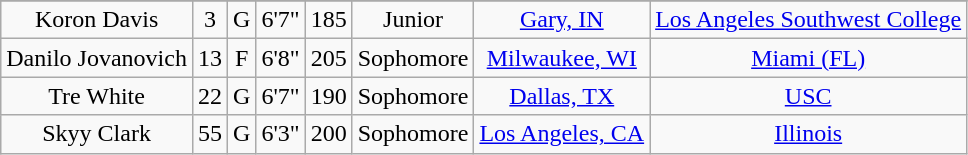<table class="wikitable sortable" border="1" style="text-align:center;">
<tr align=center>
</tr>
<tr>
<td>Koron Davis</td>
<td>3</td>
<td>G</td>
<td>6'7"</td>
<td>185</td>
<td>Junior</td>
<td><a href='#'>Gary, IN</a></td>
<td><a href='#'>Los Angeles Southwest College</a></td>
</tr>
<tr>
<td>Danilo Jovanovich</td>
<td>13</td>
<td>F</td>
<td>6'8"</td>
<td>205</td>
<td>Sophomore</td>
<td><a href='#'>Milwaukee, WI</a></td>
<td><a href='#'>Miami (FL)</a></td>
</tr>
<tr>
<td>Tre White</td>
<td>22</td>
<td>G</td>
<td>6'7"</td>
<td>190</td>
<td>Sophomore</td>
<td><a href='#'>Dallas, TX</a></td>
<td><a href='#'>USC</a></td>
</tr>
<tr>
<td>Skyy Clark</td>
<td>55</td>
<td>G</td>
<td>6'3"</td>
<td>200</td>
<td>Sophomore</td>
<td><a href='#'>Los Angeles, CA</a></td>
<td><a href='#'>Illinois</a></td>
</tr>
</table>
